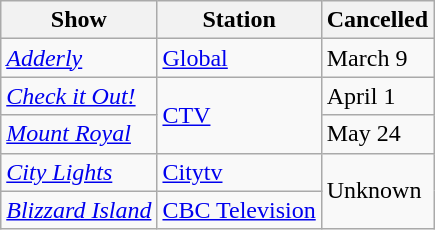<table class="wikitable">
<tr>
<th>Show</th>
<th>Station</th>
<th>Cancelled</th>
</tr>
<tr>
<td><em><a href='#'>Adderly</a></em></td>
<td><a href='#'>Global</a></td>
<td>March 9</td>
</tr>
<tr>
<td><em><a href='#'>Check it Out!</a></em></td>
<td rowspan="2"><a href='#'>CTV</a></td>
<td>April 1</td>
</tr>
<tr>
<td><em><a href='#'>Mount Royal</a></em></td>
<td>May 24</td>
</tr>
<tr>
<td><em><a href='#'>City Lights</a></em></td>
<td><a href='#'>Citytv</a></td>
<td rowspan="2">Unknown</td>
</tr>
<tr>
<td><em><a href='#'>Blizzard Island</a></em></td>
<td><a href='#'>CBC Television</a></td>
</tr>
</table>
